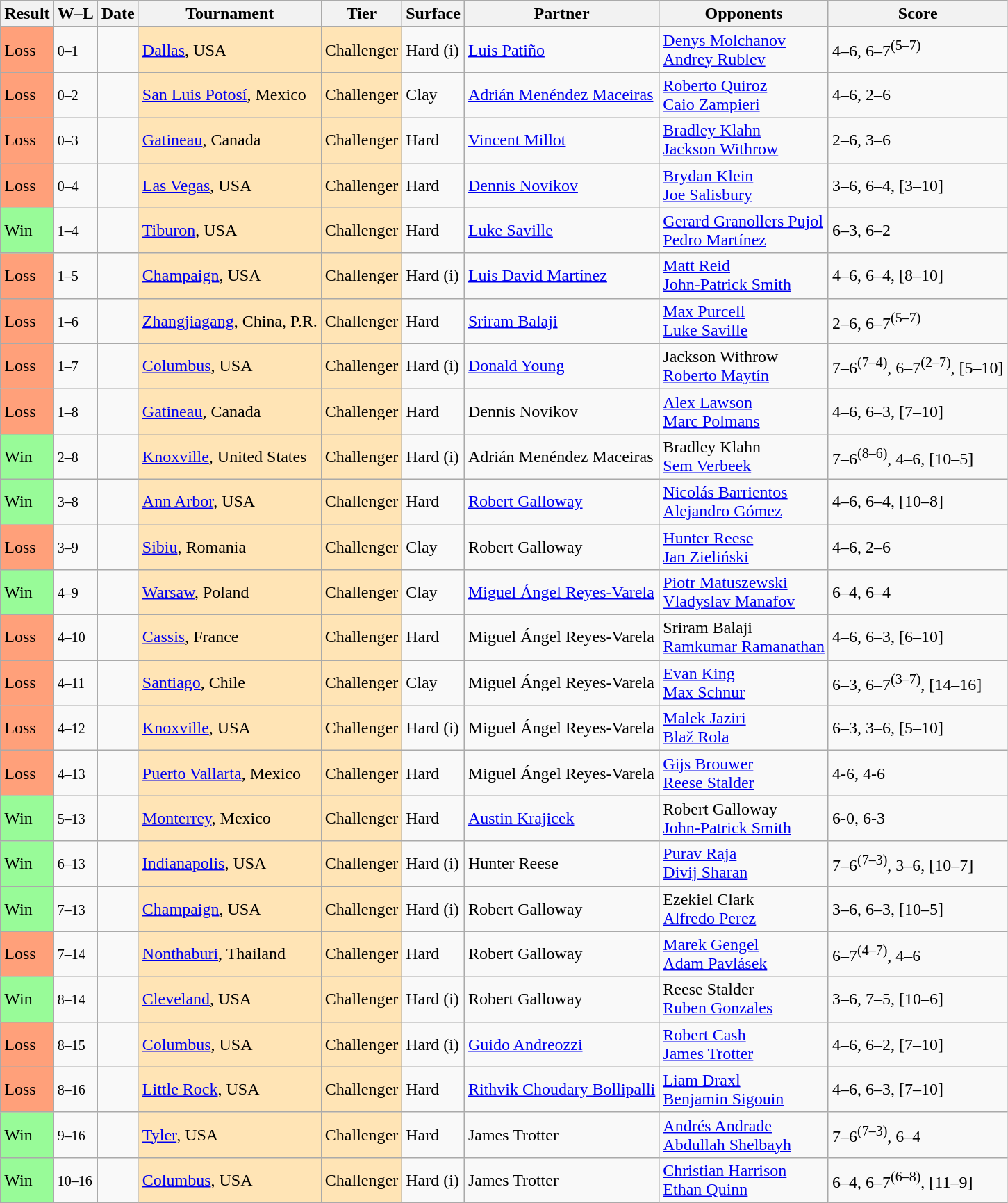<table class="sortable wikitable nowrap">
<tr>
<th>Result</th>
<th class="unsortable">W–L</th>
<th>Date</th>
<th>Tournament</th>
<th>Tier</th>
<th>Surface</th>
<th>Partner</th>
<th>Opponents</th>
<th class="unsortable">Score</th>
</tr>
<tr>
<td bgcolor=#FFA07A>Loss</td>
<td><small>0–1</small></td>
<td><a href='#'></a></td>
<td style="background:moccasin;"><a href='#'>Dallas</a>, USA</td>
<td style="background:moccasin;">Challenger</td>
<td>Hard (i)</td>
<td> <a href='#'>Luis Patiño</a></td>
<td> <a href='#'>Denys Molchanov</a><br> <a href='#'>Andrey Rublev</a></td>
<td>4–6, 6–7<sup>(5–7)</sup></td>
</tr>
<tr>
<td bgcolor=#FFA07A>Loss</td>
<td><small>0–2</small></td>
<td><a href='#'></a></td>
<td style="background:moccasin;"><a href='#'>San Luis Potosí</a>, Mexico</td>
<td style="background:moccasin;">Challenger</td>
<td>Clay</td>
<td> <a href='#'>Adrián Menéndez Maceiras</a></td>
<td> <a href='#'>Roberto Quiroz</a><br> <a href='#'>Caio Zampieri</a></td>
<td>4–6, 2–6</td>
</tr>
<tr>
<td bgcolor=#FFA07A>Loss</td>
<td><small>0–3</small></td>
<td><a href='#'></a></td>
<td style="background:moccasin;"><a href='#'>Gatineau</a>, Canada</td>
<td style="background:moccasin;">Challenger</td>
<td>Hard</td>
<td> <a href='#'>Vincent Millot</a></td>
<td> <a href='#'>Bradley Klahn</a><br> <a href='#'>Jackson Withrow</a></td>
<td>2–6, 3–6</td>
</tr>
<tr>
<td bgcolor=FFA07A>Loss</td>
<td><small>0–4</small></td>
<td><a href='#'></a></td>
<td style="background:moccasin;"><a href='#'>Las Vegas</a>, USA</td>
<td style="background:moccasin;">Challenger</td>
<td>Hard</td>
<td> <a href='#'>Dennis Novikov</a></td>
<td> <a href='#'>Brydan Klein</a><br> <a href='#'>Joe Salisbury</a></td>
<td>3–6, 6–4, [3–10]</td>
</tr>
<tr>
<td bgcolor=98FB98>Win</td>
<td><small>1–4</small></td>
<td><a href='#'></a></td>
<td style="background:moccasin;"><a href='#'>Tiburon</a>, USA</td>
<td style="background:moccasin;">Challenger</td>
<td>Hard</td>
<td> <a href='#'>Luke Saville</a></td>
<td> <a href='#'>Gerard Granollers Pujol</a><br> <a href='#'>Pedro Martínez</a></td>
<td>6–3, 6–2</td>
</tr>
<tr>
<td bgcolor=#FFA07A>Loss</td>
<td><small>1–5</small></td>
<td><a href='#'></a></td>
<td style="background:moccasin;"><a href='#'>Champaign</a>, USA</td>
<td style="background:moccasin;">Challenger</td>
<td>Hard (i)</td>
<td> <a href='#'>Luis David Martínez</a></td>
<td> <a href='#'>Matt Reid</a><br> <a href='#'>John-Patrick Smith</a></td>
<td>4–6, 6–4, [8–10]</td>
</tr>
<tr>
<td bgcolor=#FFA07A>Loss</td>
<td><small>1–6</small></td>
<td><a href='#'></a></td>
<td style="background:moccasin;"><a href='#'>Zhangjiagang</a>, China, P.R.</td>
<td style="background:moccasin;">Challenger</td>
<td>Hard</td>
<td> <a href='#'>Sriram Balaji</a></td>
<td> <a href='#'>Max Purcell</a><br> <a href='#'>Luke Saville</a></td>
<td>2–6, 6–7<sup>(5–7)</sup></td>
</tr>
<tr>
<td bgcolor=#FFA07A>Loss</td>
<td><small>1–7</small></td>
<td><a href='#'></a></td>
<td style="background:moccasin;"><a href='#'>Columbus</a>, USA</td>
<td style="background:moccasin;">Challenger</td>
<td>Hard (i)</td>
<td> <a href='#'>Donald Young</a></td>
<td> Jackson Withrow<br> <a href='#'>Roberto Maytín</a></td>
<td>7–6<sup>(7–4)</sup>, 6–7<sup>(2–7)</sup>, [5–10]</td>
</tr>
<tr>
<td bgcolor=#FFA07A>Loss</td>
<td><small>1–8</small></td>
<td><a href='#'></a></td>
<td style="background:moccasin;"><a href='#'>Gatineau</a>, Canada</td>
<td style="background:moccasin;">Challenger</td>
<td>Hard</td>
<td> Dennis Novikov</td>
<td> <a href='#'>Alex Lawson</a><br> <a href='#'>Marc Polmans</a></td>
<td>4–6, 6–3, [7–10]</td>
</tr>
<tr>
<td bgcolor=#98FB98>Win</td>
<td><small>2–8</small></td>
<td><a href='#'></a></td>
<td style="background:moccasin;"><a href='#'>Knoxville</a>, United States</td>
<td style="background:moccasin;">Challenger</td>
<td>Hard (i)</td>
<td> Adrián Menéndez Maceiras</td>
<td> Bradley Klahn<br> <a href='#'>Sem Verbeek</a></td>
<td>7–6<sup>(8–6)</sup>, 4–6, [10–5]</td>
</tr>
<tr>
<td bgcolor=98FB98>Win</td>
<td><small>3–8</small></td>
<td><a href='#'></a></td>
<td style="background:moccasin;"><a href='#'>Ann Arbor</a>, USA</td>
<td style="background:moccasin;">Challenger</td>
<td>Hard</td>
<td> <a href='#'>Robert Galloway</a></td>
<td> <a href='#'>Nicolás Barrientos</a><br> <a href='#'>Alejandro Gómez</a></td>
<td>4–6, 6–4, [10–8]</td>
</tr>
<tr>
<td bgcolor=#FFA07A>Loss</td>
<td><small>3–9</small></td>
<td><a href='#'></a></td>
<td style="background:moccasin;"><a href='#'>Sibiu</a>, Romania</td>
<td style="background:moccasin;">Challenger</td>
<td>Clay</td>
<td> Robert Galloway</td>
<td> <a href='#'>Hunter Reese</a><br> <a href='#'>Jan Zieliński</a></td>
<td>4–6, 2–6</td>
</tr>
<tr>
<td bgcolor=#98FB98>Win</td>
<td><small>4–9</small></td>
<td><a href='#'></a></td>
<td style="background:moccasin;"><a href='#'>Warsaw</a>, Poland</td>
<td style="background:moccasin;">Challenger</td>
<td>Clay</td>
<td> <a href='#'>Miguel Ángel Reyes-Varela</a></td>
<td> <a href='#'>Piotr Matuszewski</a><br> <a href='#'>Vladyslav Manafov</a></td>
<td>6–4, 6–4</td>
</tr>
<tr>
<td bgcolor=#FFA07A>Loss</td>
<td><small>4–10</small></td>
<td><a href='#'></a></td>
<td style="background:moccasin;"><a href='#'>Cassis</a>, France</td>
<td style="background:moccasin;">Challenger</td>
<td>Hard</td>
<td> Miguel Ángel Reyes-Varela</td>
<td> Sriram Balaji<br> <a href='#'>Ramkumar Ramanathan</a></td>
<td>4–6, 6–3, [6–10]</td>
</tr>
<tr>
<td bgcolor=#FFA07A>Loss</td>
<td><small>4–11</small></td>
<td><a href='#'></a></td>
<td style="background:moccasin;"><a href='#'>Santiago</a>, Chile</td>
<td style="background:moccasin;">Challenger</td>
<td>Clay</td>
<td> Miguel Ángel Reyes-Varela</td>
<td> <a href='#'>Evan King</a><br> <a href='#'>Max Schnur</a></td>
<td>6–3, 6–7<sup>(3–7)</sup>, [14–16]</td>
</tr>
<tr>
<td bgcolor=#FFA07A>Loss</td>
<td><small>4–12</small></td>
<td><a href='#'></a></td>
<td style="background:moccasin;"><a href='#'>Knoxville</a>, USA</td>
<td style="background:moccasin;">Challenger</td>
<td>Hard (i)</td>
<td> Miguel Ángel Reyes-Varela</td>
<td> <a href='#'>Malek Jaziri</a><br> <a href='#'>Blaž Rola</a></td>
<td>6–3, 3–6, [5–10]</td>
</tr>
<tr>
<td bgcolor=#FFA07A>Loss</td>
<td><small>4–13</small></td>
<td><a href='#'></a></td>
<td style="background:moccasin;"><a href='#'>Puerto Vallarta</a>, Mexico</td>
<td style="background:moccasin;">Challenger</td>
<td>Hard</td>
<td> Miguel Ángel Reyes-Varela</td>
<td> <a href='#'>Gijs Brouwer</a><br> <a href='#'>Reese Stalder</a></td>
<td>4-6, 4-6</td>
</tr>
<tr>
<td bgcolor=98FB98>Win</td>
<td><small>5–13</small></td>
<td><a href='#'></a></td>
<td style="background:moccasin;"><a href='#'>Monterrey</a>, Mexico</td>
<td style="background:moccasin;">Challenger</td>
<td>Hard</td>
<td> <a href='#'>Austin Krajicek</a></td>
<td> Robert Galloway<br> <a href='#'>John-Patrick Smith</a></td>
<td>6-0, 6-3</td>
</tr>
<tr>
<td bgcolor=98FB98>Win</td>
<td><small>6–13</small></td>
<td><a href='#'></a></td>
<td style="background:moccasin;"><a href='#'>Indianapolis</a>, USA</td>
<td style="background:moccasin;">Challenger</td>
<td>Hard (i)</td>
<td> Hunter Reese</td>
<td> <a href='#'>Purav Raja</a><br> <a href='#'>Divij Sharan</a></td>
<td>7–6<sup>(7–3)</sup>, 3–6, [10–7]</td>
</tr>
<tr>
<td bgcolor=98FB98>Win</td>
<td><small>7–13</small></td>
<td><a href='#'></a></td>
<td style="background:moccasin;"><a href='#'>Champaign</a>, USA</td>
<td style="background:moccasin;">Challenger</td>
<td>Hard (i)</td>
<td> Robert Galloway</td>
<td> Ezekiel Clark<br> <a href='#'>Alfredo Perez</a></td>
<td>3–6, 6–3, [10–5]</td>
</tr>
<tr>
<td bgcolor=#FFA07A>Loss</td>
<td><small>7–14</small></td>
<td><a href='#'></a></td>
<td style="background:moccasin;"><a href='#'>Nonthaburi</a>, Thailand</td>
<td style="background:moccasin;">Challenger</td>
<td>Hard</td>
<td> Robert Galloway</td>
<td> <a href='#'>Marek Gengel</a><br> <a href='#'>Adam Pavlásek</a></td>
<td>6–7<sup>(4–7)</sup>, 4–6</td>
</tr>
<tr>
<td bgcolor=98FB98>Win</td>
<td><small>8–14</small></td>
<td><a href='#'></a></td>
<td style="background:moccasin;"><a href='#'>Cleveland</a>, USA</td>
<td style="background:moccasin;">Challenger</td>
<td>Hard (i)</td>
<td> Robert Galloway</td>
<td> Reese Stalder<br> <a href='#'>Ruben Gonzales</a></td>
<td>3–6, 7–5, [10–6]</td>
</tr>
<tr>
<td bgcolor=FFA07A>Loss</td>
<td><small>8–15</small></td>
<td><a href='#'></a></td>
<td style="background:moccasin;"><a href='#'>Columbus</a>, USA</td>
<td style="background:moccasin;">Challenger</td>
<td>Hard (i)</td>
<td> <a href='#'>Guido Andreozzi</a></td>
<td> <a href='#'>Robert Cash</a><br> <a href='#'>James Trotter</a></td>
<td>4–6, 6–2, [7–10]</td>
</tr>
<tr>
<td bgcolor=FFA07A>Loss</td>
<td><small>8–16</small></td>
<td><a href='#'></a></td>
<td style="background:moccasin;"><a href='#'>Little Rock</a>, USA</td>
<td style="background:moccasin;">Challenger</td>
<td>Hard</td>
<td> <a href='#'>Rithvik Choudary Bollipalli</a></td>
<td> <a href='#'>Liam Draxl</a><br> <a href='#'>Benjamin Sigouin</a></td>
<td>4–6, 6–3, [7–10]</td>
</tr>
<tr>
<td bgcolor=98FB98>Win</td>
<td><small>9–16</small></td>
<td><a href='#'></a></td>
<td style="background:moccasin;"><a href='#'>Tyler</a>, USA</td>
<td style="background:moccasin;">Challenger</td>
<td>Hard</td>
<td> James Trotter</td>
<td> <a href='#'>Andrés Andrade</a><br> <a href='#'>Abdullah Shelbayh</a></td>
<td>7–6<sup>(7–3)</sup>, 6–4</td>
</tr>
<tr>
<td bgcolor=98FB98>Win</td>
<td><small>10–16</small></td>
<td><a href='#'></a></td>
<td style="background:moccasin;"><a href='#'>Columbus</a>, USA</td>
<td style="background:moccasin;">Challenger</td>
<td>Hard (i)</td>
<td> James Trotter</td>
<td> <a href='#'>Christian Harrison</a><br> <a href='#'>Ethan Quinn</a></td>
<td>6–4, 6–7<sup>(6–8)</sup>, [11–9]</td>
</tr>
</table>
